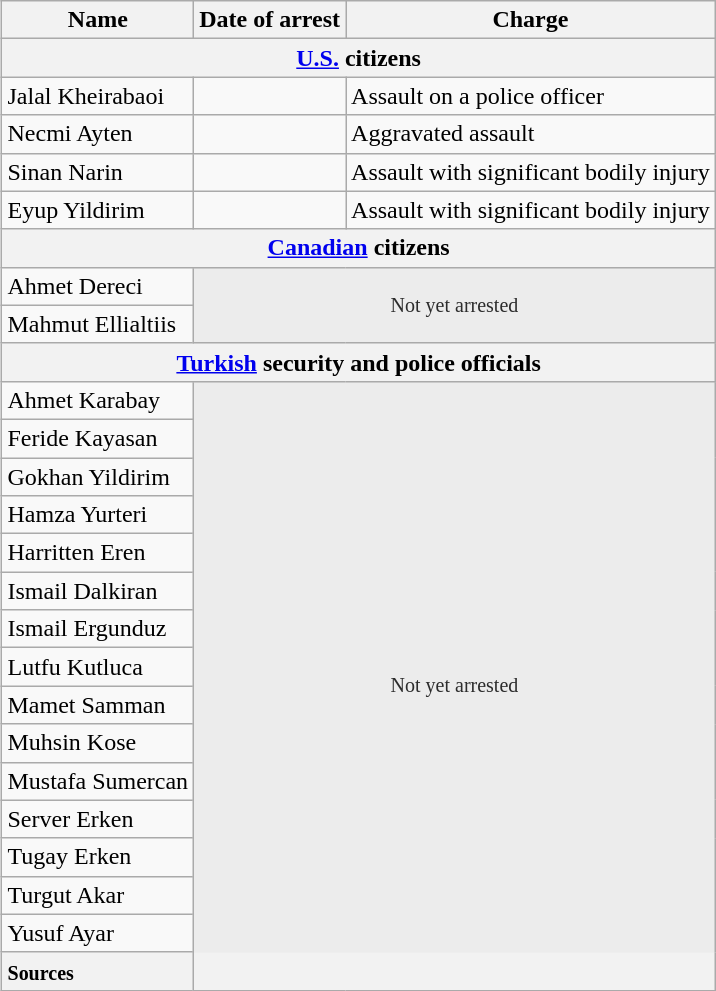<table class="wikitable" style="float:right">
<tr>
<th>Name</th>
<th>Date of arrest</th>
<th>Charge</th>
</tr>
<tr>
<th colspan="3"><a href='#'>U.S.</a> citizens</th>
</tr>
<tr>
<td>Jalal Kheirabaoi</td>
<td></td>
<td>Assault on a police officer</td>
</tr>
<tr>
<td>Necmi Ayten</td>
<td></td>
<td>Aggravated assault</td>
</tr>
<tr>
<td>Sinan Narin</td>
<td></td>
<td>Assault with significant bodily injury</td>
</tr>
<tr>
<td>Eyup Yildirim</td>
<td></td>
<td>Assault with significant bodily injury</td>
</tr>
<tr>
<th colspan="3"><a href='#'>Canadian</a> citizens</th>
</tr>
<tr>
<td>Ahmet Dereci</td>
<td style="background: #ececec; color: #2C2C2C; vertical-align: middle; font-size: smaller; text-align: center; " class="table-na" rowspan="2" colspan="2">Not yet arrested</td>
</tr>
<tr>
<td>Mahmut Ellialtiis</td>
</tr>
<tr>
<th colspan="3"><a href='#'>Turkish</a> security and police officials</th>
</tr>
<tr>
<td>Ahmet Karabay</td>
<td style="background: #ececec; color: #2C2C2C; vertical-align: middle; font-size: smaller; text-align: center; " class="table-na" rowspan="25"  colspan="2">Not yet arrested</td>
</tr>
<tr>
<td>Feride Kayasan</td>
</tr>
<tr>
<td>Gokhan Yildirim</td>
</tr>
<tr>
<td>Hamza Yurteri</td>
</tr>
<tr>
<td>Harritten Eren</td>
</tr>
<tr>
<td>Ismail Dalkiran</td>
</tr>
<tr>
<td>Ismail Ergunduz</td>
</tr>
<tr>
<td>Lutfu Kutluca</td>
</tr>
<tr>
<td>Mamet Samman</td>
</tr>
<tr>
<td>Muhsin Kose</td>
</tr>
<tr>
<td>Mustafa Sumercan</td>
</tr>
<tr>
<td>Server Erken</td>
</tr>
<tr>
<td>Tugay Erken</td>
</tr>
<tr>
<td>Turgut Akar</td>
</tr>
<tr>
<td>Yusuf Ayar</td>
</tr>
<tr>
<th style="text-align: left; " colspan="3"><small>Sources</small></th>
</tr>
</table>
